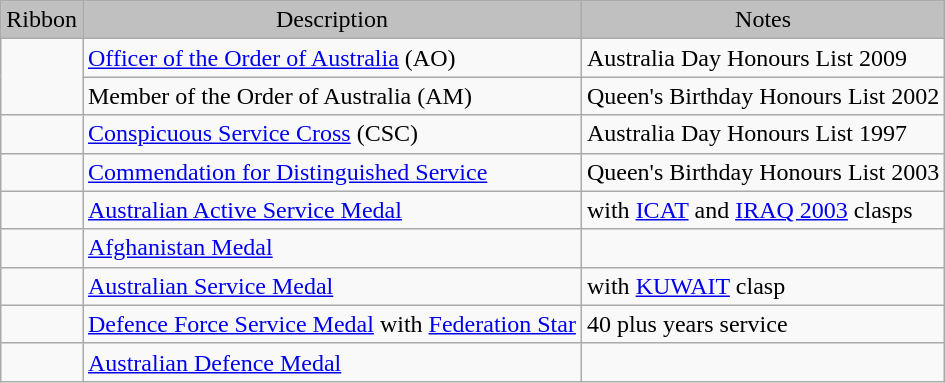<table class="wikitable">
<tr>
<td style="background:silver;" align="center">Ribbon</td>
<td style="background:silver;" align="center">Description</td>
<td style="background:silver;" align="center">Notes</td>
</tr>
<tr>
<td rowspan=2></td>
<td><a href='#'>Officer of the Order of Australia</a> (AO)</td>
<td>Australia Day Honours List 2009</td>
</tr>
<tr>
<td>Member of the Order of Australia (AM)</td>
<td>Queen's Birthday Honours List 2002</td>
</tr>
<tr>
<td></td>
<td><a href='#'>Conspicuous Service Cross</a> (CSC)</td>
<td>Australia Day Honours List 1997</td>
</tr>
<tr>
<td></td>
<td><a href='#'>Commendation for Distinguished Service</a></td>
<td>Queen's Birthday Honours List 2003</td>
</tr>
<tr>
<td></td>
<td><a href='#'>Australian Active Service Medal</a></td>
<td>with <a href='#'>ICAT</a> and <a href='#'>IRAQ 2003</a> clasps</td>
</tr>
<tr>
<td></td>
<td><a href='#'>Afghanistan Medal</a></td>
<td></td>
</tr>
<tr>
<td></td>
<td><a href='#'>Australian Service Medal</a></td>
<td>with <a href='#'>KUWAIT</a> clasp</td>
</tr>
<tr>
<td></td>
<td><a href='#'>Defence Force Service Medal</a> with <a href='#'>Federation Star</a></td>
<td>40 plus years service</td>
</tr>
<tr>
<td></td>
<td><a href='#'>Australian Defence Medal</a></td>
<td></td>
</tr>
</table>
